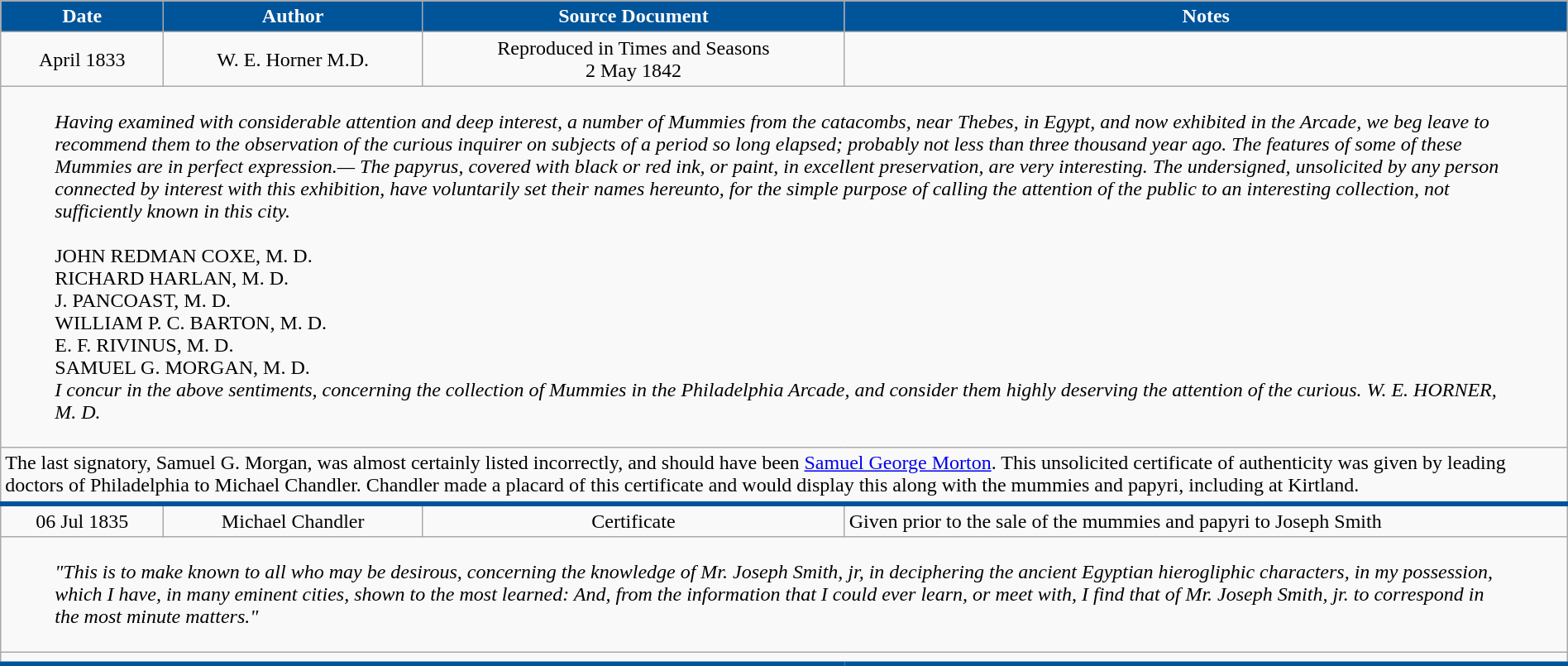<table class="wikitable plainrowheaders" style="width:100%;">
<tr>
<th style="background: #00549A; color:white">Date</th>
<th style="background: #00549A; color:white">Author</th>
<th style="background: #00549A; color:white">Source Document</th>
<th style="background: #00549A; color:white">Notes</th>
</tr>
<tr>
<td align="center">April 1833</td>
<td align="center">W. E. Horner M.D.</td>
<td align="center">Reproduced in Times and Seasons <br>2 May 1842</td>
<td></td>
</tr>
<tr>
<td colspan="4"><blockquote><em>Having examined with considerable attention and deep interest, a number of Mummies from the catacombs, near Thebes, in Egypt, and now exhibited in the Arcade, we beg leave to recommend them to the observation of the curious inquirer on subjects of a period so long elapsed; probably not less than three thousand year ago. The features of some of these Mummies are in perfect expression.— The papyrus, covered with black or red ink, or paint, in excellent preservation, are very interesting. The undersigned, unsolicited by any person connected by interest with this exhibition, have voluntarily set their names hereunto, for the simple purpose of calling the attention of the public to an interesting collection, not sufficiently known in this city.</em><br><br>JOHN REDMAN COXE, M. D.<br>
RICHARD HARLAN, M. D.<br>
J. PANCOAST, M. D.<br>
WILLIAM P. C. BARTON, M. D.<br>
E. F. RIVINUS, M. D.<br>
SAMUEL G. MORGAN, M. D. <br>
<em>I concur in the above sentiments, concerning the collection of Mummies in the Philadelphia Arcade, and consider them highly deserving the attention of the curious.</em>
<em>W. E. HORNER, M. D.</em></blockquote></td>
</tr>
<tr style="border-bottom: 4px solid #00549A;">
<td colspan="4">The last signatory, Samuel G. Morgan, was almost certainly listed incorrectly, and should have been <a href='#'>Samuel George Morton</a>.  This unsolicited certificate of authenticity was given by leading doctors of Philadelphia to Michael Chandler.  Chandler made a placard of this certificate and would display this along with the mummies and papyri, including at Kirtland.</td>
</tr>
<tr>
<td align="center">06 Jul 1835</td>
<td align="center">Michael Chandler</td>
<td align="center">Certificate</td>
<td>Given prior to the sale of the mummies and papyri to Joseph Smith</td>
</tr>
<tr>
<td colspan="4"><blockquote><em>"This is to make known to all who may be desirous, concerning the knowledge of Mr. Joseph Smith, jr, in deciphering the ancient Egyptian hierogliphic <sic> characters, in my possession, which I have, in many eminent cities, shown to the most learned: And, from the information that I could ever learn, or meet with, I find that of Mr. Joseph Smith, jr. to correspond in the most minute matters."</em></blockquote></td>
</tr>
<tr style="border-bottom: 4px solid #00549A;">
<td colspan="4"></td>
</tr>
</table>
